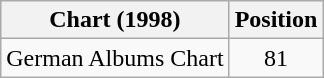<table class="wikitable sortable plainrowheaders" style="text-align:center;">
<tr>
<th scope="column">Chart (1998)</th>
<th scope="column">Position</th>
</tr>
<tr>
<td align="left">German Albums Chart</td>
<td>81</td>
</tr>
</table>
